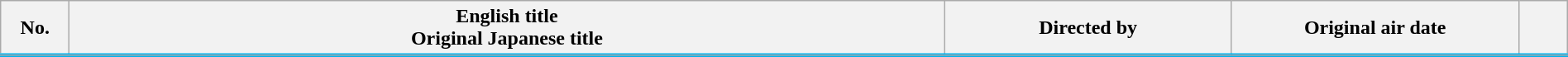<table class="wikitable" style="width:100%; margin:auto; background:#FFF;">
<tr style="border-bottom: 3px solid #00B2EE;">
<th style="width:3em;" scope=col>No.</th>
<th scope=col>English title<br>Original Japanese title</th>
<th style="width:14em;" scope=col>Directed by</th>
<th style="width:14em;" scope=col>Original air date</th>
<th style="width:2em;" scope=col></th>
</tr>
<tr>
</tr>
</table>
